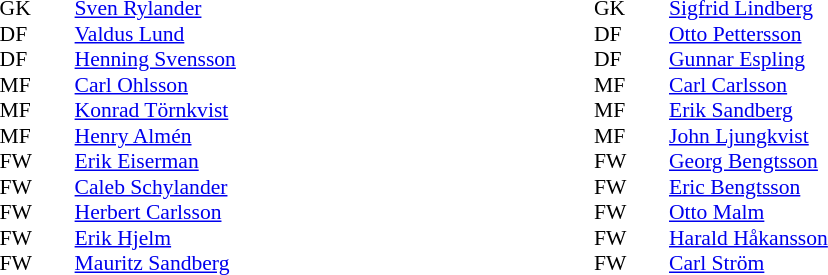<table width="100%">
<tr>
<td valign="top" width="50%"><br><table style="font-size: 90%" cellspacing="0" cellpadding="0" align=center>
<tr>
<th width="25"></th>
<th width="25"></th>
</tr>
<tr>
<td>GK</td>
<td></td>
<td> <a href='#'>Sven Rylander</a></td>
</tr>
<tr>
<td>DF</td>
<td></td>
<td> <a href='#'>Valdus Lund</a></td>
</tr>
<tr>
<td>DF</td>
<td></td>
<td> <a href='#'>Henning Svensson</a></td>
</tr>
<tr>
<td>MF</td>
<td></td>
<td> <a href='#'>Carl Ohlsson</a></td>
</tr>
<tr>
<td>MF</td>
<td></td>
<td> <a href='#'>Konrad Törnkvist</a></td>
</tr>
<tr>
<td>MF</td>
<td></td>
<td> <a href='#'>Henry Almén</a></td>
</tr>
<tr>
<td>FW</td>
<td></td>
<td> <a href='#'>Erik Eiserman</a></td>
</tr>
<tr>
<td>FW</td>
<td></td>
<td> <a href='#'>Caleb Schylander</a></td>
</tr>
<tr>
<td>FW</td>
<td></td>
<td> <a href='#'>Herbert Carlsson</a></td>
</tr>
<tr>
<td>FW</td>
<td></td>
<td> <a href='#'>Erik Hjelm</a></td>
</tr>
<tr>
<td>FW</td>
<td></td>
<td> <a href='#'>Mauritz Sandberg</a></td>
</tr>
</table>
</td>
<td valign="top" width="50%"><br><table style="font-size: 90%" cellspacing="0" cellpadding="0">
<tr>
<th width="25"></th>
<th width="25"></th>
</tr>
<tr>
<td>GK</td>
<td></td>
<td> <a href='#'>Sigfrid Lindberg</a></td>
</tr>
<tr>
<td>DF</td>
<td></td>
<td> <a href='#'>Otto Pettersson</a></td>
</tr>
<tr>
<td>DF</td>
<td></td>
<td> <a href='#'>Gunnar Espling</a></td>
</tr>
<tr>
<td>MF</td>
<td></td>
<td> <a href='#'>Carl Carlsson</a></td>
</tr>
<tr>
<td>MF</td>
<td></td>
<td> <a href='#'>Erik Sandberg</a></td>
</tr>
<tr>
<td>MF</td>
<td></td>
<td> <a href='#'>John Ljungkvist</a></td>
</tr>
<tr>
<td>FW</td>
<td></td>
<td> <a href='#'>Georg Bengtsson</a></td>
</tr>
<tr>
<td>FW</td>
<td></td>
<td> <a href='#'>Eric Bengtsson</a></td>
</tr>
<tr>
<td>FW</td>
<td></td>
<td> <a href='#'>Otto Malm</a></td>
</tr>
<tr>
<td>FW</td>
<td></td>
<td> <a href='#'>Harald Håkansson</a></td>
</tr>
<tr>
<td>FW</td>
<td></td>
<td> <a href='#'>Carl Ström</a></td>
</tr>
</table>
</td>
</tr>
</table>
